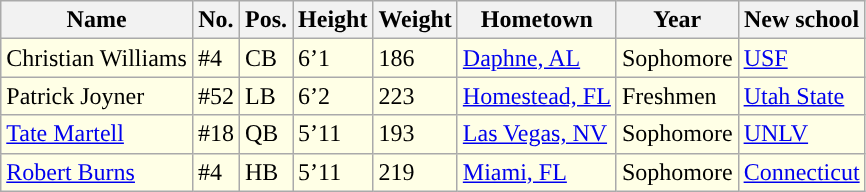<table class="wikitable sortable">
<tr>
<th>Name</th>
<th>No.</th>
<th>Pos.</th>
<th>Height</th>
<th>Weight</th>
<th>Hometown</th>
<th>Year</th>
<th class="unsortable">New school</th>
</tr>
<tr style="background:#FFFFE6;">
<td>Christian Williams</td>
<td>#4</td>
<td>CB</td>
<td>6’1</td>
<td>186</td>
<td><a href='#'>Daphne, AL</a></td>
<td>Sophomore</td>
<td><a href='#'>USF</a></td>
</tr>
<tr style="background:#FFFFE6;">
<td>Patrick Joyner</td>
<td>#52</td>
<td>LB</td>
<td>6’2</td>
<td>223</td>
<td><a href='#'>Homestead, FL</a></td>
<td> Freshmen</td>
<td><a href='#'>Utah State</a></td>
</tr>
<tr style="background:#FFFFE6;">
<td><a href='#'>Tate Martell</a></td>
<td>#18</td>
<td>QB</td>
<td>5’11</td>
<td>193</td>
<td><a href='#'>Las Vegas, NV</a></td>
<td> Sophomore</td>
<td><a href='#'>UNLV</a></td>
</tr>
<tr style="background:#FFFFE6;">
<td><a href='#'>Robert Burns</a></td>
<td>#4</td>
<td>HB</td>
<td>5’11</td>
<td>219</td>
<td><a href='#'>Miami, FL</a></td>
<td> Sophomore</td>
<td><a href='#'>Connecticut</a></td>
</tr>
</table>
